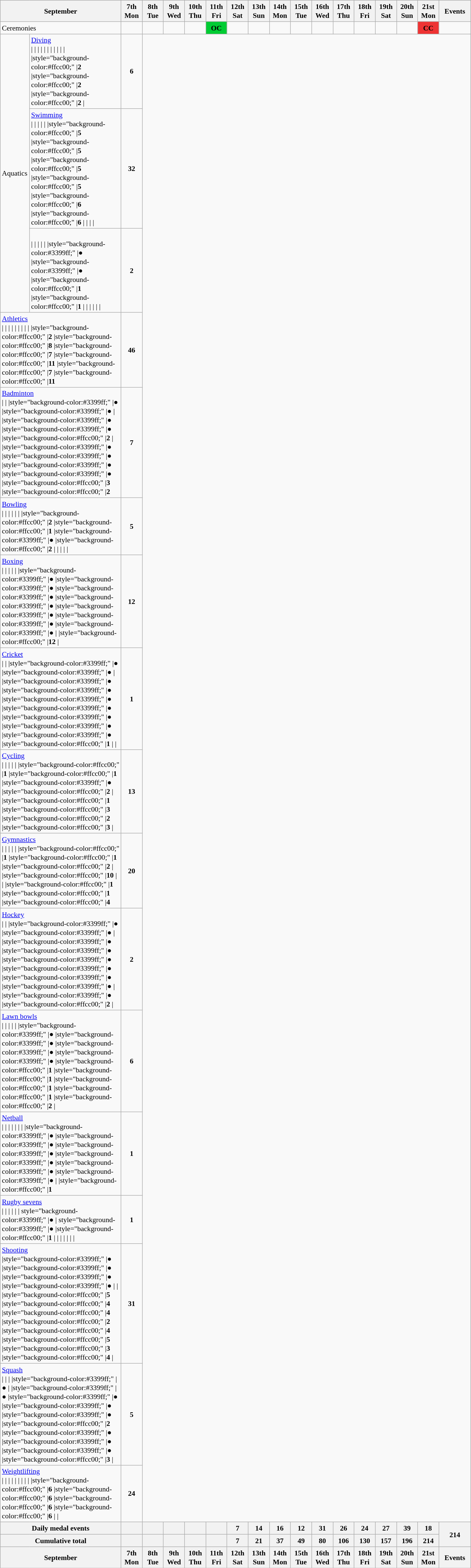<table class="wikitable" style="margin:0.5em auto; font-size:90%; line-height:1.25em;width:75%;">
<tr>
<th style="width:18%;" colspan=2>September</th>
<th style="width:4%;">7th<br>Mon</th>
<th style="width:4%;">8th<br>Tue</th>
<th style="width:4%;">9th<br>Wed</th>
<th style="width:4%;">10th<br>Thu</th>
<th style="width:4%;">11th<br>Fri</th>
<th style="width:4%;">12th<br>Sat</th>
<th style="width:4%;">13th<br>Sun</th>
<th style="width:4%;">14th<br>Mon</th>
<th style="width:4%;">15th<br>Tue</th>
<th style="width:4%;">16th<br>Wed</th>
<th style="width:4%;">17th<br>Thu</th>
<th style="width:4%;">18th<br>Fri</th>
<th style="width:4%;">19th<br>Sat</th>
<th style="width:4%;">20th<br>Sun</th>
<th style="width:4%;">21st<br>Mon</th>
<th style="width:6%;">Events</th>
</tr>
<tr>
<td style="text-align:left;" colspan=2>Ceremonies</td>
<td></td>
<td></td>
<td></td>
<td></td>
<td style="background-color:#00cc33;text-align:center;"><strong>OC</strong></td>
<td></td>
<td></td>
<td></td>
<td></td>
<td></td>
<td></td>
<td></td>
<td></td>
<td></td>
<td style="background-color:#ee3333;text-align:center;"><strong>CC</strong></td>
<td></td>
</tr>
<tr style="text-align:center;">
<td style="text-align:left;" rowspan=3>Aquatics</td>
<td style="text-align:left;"> <a href='#'>Diving</a><br>|
|
|
|
|
|
|
|
|
|
|
|style="background-color:#ffcc00;" |<strong>2</strong>
|style="background-color:#ffcc00;" |<strong>2</strong>
|style="background-color:#ffcc00;" |<strong>2</strong>
|</td>
<td><strong>6</strong></td>
</tr>
<tr style="text-align:center;">
<td style="text-align:left;"> <a href='#'>Swimming</a><br>|
|
|
|
|
|style="background-color:#ffcc00;" |<strong>5</strong>
|style="background-color:#ffcc00;" |<strong>5</strong>
|style="background-color:#ffcc00;" |<strong>5</strong>
|style="background-color:#ffcc00;" |<strong>5</strong>
|style="background-color:#ffcc00;" |<strong>6</strong>
|style="background-color:#ffcc00;" |<strong>6</strong>
|
|
|
|</td>
<td><strong>32</strong></td>
</tr>
<tr style="text-align:center;">
<td style="text-align:left;"><br>|
|
|
|
|
|style="background-color:#3399ff;" |<strong>●</strong>
|style="background-color:#3399ff;" |<strong>●</strong>
|style="background-color:#ffcc00;" |<strong>1</strong>
|style="background-color:#ffcc00;" |<strong>1</strong>
|
|
|
|
|
|</td>
<td><strong>2</strong></td>
</tr>
<tr style="text-align:center;">
<td style="text-align:left;" colspan=2> <a href='#'>Athletics</a><br>|
|
|
|
|
|
|
|
|
|style="background-color:#ffcc00;" |<strong>2</strong>
|style="background-color:#ffcc00;" |<strong>8</strong>
|style="background-color:#ffcc00;" |<strong>7</strong>
|style="background-color:#ffcc00;" |<strong>11</strong>
|style="background-color:#ffcc00;" |<strong>7</strong>
|style="background-color:#ffcc00;" |<strong>11</strong></td>
<td><strong>46</strong></td>
</tr>
<tr style="text-align:center;">
<td style="text-align:left;" colspan=2> <a href='#'>Badminton</a><br>|
|
|style="background-color:#3399ff;" |<strong>●</strong>
|style="background-color:#3399ff;" |<strong>●</strong>
|
|style="background-color:#3399ff;" |<strong>●</strong>
|style="background-color:#3399ff;" |<strong>●</strong>
|style="background-color:#ffcc00;" |<strong>2</strong>
|
|style="background-color:#3399ff;" |<strong>●</strong>
|style="background-color:#3399ff;" |<strong>●</strong>
|style="background-color:#3399ff;" |<strong>●</strong>
|style="background-color:#3399ff;" |<strong>●</strong>
|style="background-color:#ffcc00;" |<strong>3</strong>
|style="background-color:#ffcc00;" |<strong>2</strong></td>
<td><strong>7</strong></td>
</tr>
<tr style="text-align:center;">
<td style="text-align:left;" colspan=2> <a href='#'>Bowling</a><br>|
|
|
|
|
|
|style="background-color:#ffcc00;" |<strong>2</strong>
|style="background-color:#ffcc00;" |<strong>1</strong>
|style="background-color:#3399ff;" |<strong>●</strong>
|style="background-color:#ffcc00;" |<strong>2</strong>
|
|
|
|
|</td>
<td><strong>5</strong></td>
</tr>
<tr style="text-align:center;">
<td style="text-align:left;" colspan=2> <a href='#'>Boxing</a><br>|
|
|
|
|
|style="background-color:#3399ff;" |<strong>●</strong>
|style="background-color:#3399ff;" |<strong>●</strong>
|style="background-color:#3399ff;" |<strong>●</strong>
|style="background-color:#3399ff;" |<strong>●</strong>
|style="background-color:#3399ff;" |<strong>●</strong>
|style="background-color:#3399ff;" |<strong>●</strong>
|style="background-color:#3399ff;" |<strong>●</strong>
|
|style="background-color:#ffcc00;" |<strong>12</strong>
|</td>
<td><strong>12</strong></td>
</tr>
<tr style="text-align:center;">
<td style="text-align:left;" colspan=2> <a href='#'>Cricket</a><br>|
|
|style="background-color:#3399ff;" |<strong>●</strong>
|style="background-color:#3399ff;" |<strong>●</strong>
|
|style="background-color:#3399ff;" |<strong>●</strong>
|style="background-color:#3399ff;" |<strong>●</strong>
|style="background-color:#3399ff;" |<strong>●</strong>
|style="background-color:#3399ff;" |<strong>●</strong>
|style="background-color:#3399ff;" |<strong>●</strong>
|style="background-color:#3399ff;" |<strong>●</strong>
|style="background-color:#3399ff;" |<strong>●</strong>
|style="background-color:#ffcc00;" |<strong>1</strong>
|
|</td>
<td><strong>1</strong></td>
</tr>
<tr style="text-align:center;">
<td style="text-align:left;" colspan=2> <a href='#'>Cycling</a><br>|
|
|
|
|
|style="background-color:#ffcc00;" |<strong>1</strong>
|style="background-color:#ffcc00;" |<strong>1</strong>
|style="background-color:#3399ff;" |<strong>●</strong>
|style="background-color:#ffcc00;" |<strong>2</strong>
|
|style="background-color:#ffcc00;" |<strong>1</strong>
|style="background-color:#ffcc00;" |<strong>3</strong>
|style="background-color:#ffcc00;" |<strong>2</strong>
|style="background-color:#ffcc00;" |<strong>3</strong>
|</td>
<td><strong>13</strong></td>
</tr>
<tr style="text-align:center;">
<td style="text-align:left;" colspan=2> <a href='#'>Gymnastics</a><br>| 
|
|   
|     
|   
|style="background-color:#ffcc00;" |<strong>1</strong>
|style="background-color:#ffcc00;" |<strong>1</strong>
|style="background-color:#ffcc00;" |<strong>2</strong>
|
|style="background-color:#ffcc00;" |<strong>10</strong>
|
|
|style="background-color:#ffcc00;" |<strong>1</strong>
|style="background-color:#ffcc00;" |<strong>1</strong>
|style="background-color:#ffcc00;" |<strong>4</strong></td>
<td><strong>20</strong></td>
</tr>
<tr style="text-align:center;">
<td style="text-align:left;" colspan=2> <a href='#'>Hockey</a><br>| 
|
|style="background-color:#3399ff;" |<strong>●</strong>
|style="background-color:#3399ff;" |<strong>●</strong>
|
|style="background-color:#3399ff;" |<strong>●</strong>
|style="background-color:#3399ff;" |<strong>●</strong>
|style="background-color:#3399ff;" |<strong>●</strong>
|style="background-color:#3399ff;" |<strong>●</strong>
|style="background-color:#3399ff;" |<strong>●</strong>
|style="background-color:#3399ff;" |<strong>●</strong>
|
|style="background-color:#3399ff;" |<strong>●</strong>
|style="background-color:#ffcc00;" |<strong>2</strong>
|</td>
<td><strong>2</strong></td>
</tr>
<tr style="text-align:center;">
<td style="text-align:left;" colspan=2> <a href='#'>Lawn bowls</a><br>| 
|
|  
|
|
|style="background-color:#3399ff;" |<strong>●</strong>
|style="background-color:#3399ff;" |<strong>●</strong>
|style="background-color:#3399ff;" |<strong>●</strong>
|style="background-color:#3399ff;" |<strong>●</strong>
|style="background-color:#ffcc00;" |<strong>1</strong>
|style="background-color:#ffcc00;" |<strong>1</strong>
|style="background-color:#ffcc00;" |<strong>1</strong>
|style="background-color:#ffcc00;" |<strong>1</strong>
|style="background-color:#ffcc00;" |<strong>2</strong>
|</td>
<td><strong>6</strong></td>
</tr>
<tr style="text-align:center;">
<td style="text-align:left;" colspan=2> <a href='#'>Netball</a><br>| 
|
|  
|
|
| 
| 
|style="background-color:#3399ff;" |<strong>●</strong>
|style="background-color:#3399ff;" |<strong>●</strong>
|style="background-color:#3399ff;" |<strong>●</strong>
|style="background-color:#3399ff;" |<strong>●</strong>
|style="background-color:#3399ff;" |<strong>●</strong>
|style="background-color:#3399ff;" |<strong>●</strong>
|
|style="background-color:#ffcc00;" |<strong>1</strong></td>
<td><strong>1</strong></td>
</tr>
<tr style="text-align:center;">
<td style="text-align:left;" colspan=2> <a href='#'>Rugby sevens</a><br>| 
|
|  
|
|
| style="background-color:#3399ff;" |<strong>●</strong>
| style="background-color:#3399ff;" |<strong>●</strong>
|style="background-color:#ffcc00;" |<strong>1</strong>
| 
|
|
|
| 
|
|</td>
<td><strong>1</strong></td>
</tr>
<tr style="text-align:center;">
<td style="text-align:left;" colspan=2> <a href='#'>Shooting</a><br>|style="background-color:#3399ff;" |<strong>●</strong>
|style="background-color:#3399ff;" |<strong>●</strong>
|style="background-color:#3399ff;" |<strong>●</strong>
|style="background-color:#3399ff;" |<strong>●</strong>
|
|
|style="background-color:#ffcc00;" |<strong>5</strong>
|style="background-color:#ffcc00;" |<strong>4</strong>
|style="background-color:#ffcc00;" |<strong>4</strong>
|style="background-color:#ffcc00;" |<strong>2</strong>
|style="background-color:#ffcc00;" |<strong>4</strong>
|style="background-color:#ffcc00;" |<strong>5</strong>
|style="background-color:#ffcc00;" |<strong>3</strong>
|style="background-color:#ffcc00;" |<strong>4</strong>
|</td>
<td><strong>31</strong></td>
</tr>
<tr style="text-align:center;">
<td style="text-align:left;" colspan=2> <a href='#'>Squash</a><br>|
|
| 
|style="background-color:#3399ff;" |<strong>●</strong>
|
|style="background-color:#3399ff;" |<strong>●</strong>
|style="background-color:#3399ff;" |<strong>●</strong>
|style="background-color:#3399ff;" |<strong>●</strong>
|style="background-color:#3399ff;" |<strong>●</strong>
|style="background-color:#ffcc00;" |<strong>2</strong>
|style="background-color:#3399ff;" |<strong>●</strong>
|style="background-color:#3399ff;" |<strong>●</strong>
|style="background-color:#3399ff;" |<strong>●</strong>
|style="background-color:#ffcc00;" |<strong>3</strong>
|</td>
<td><strong>5</strong></td>
</tr>
<tr style="text-align:center;">
<td style="text-align:left;" colspan=2> <a href='#'>Weightlifting</a><br>|
|
|
|
|
|
|
|
|
|style="background-color:#ffcc00;" |<strong>6</strong>
|style="background-color:#ffcc00;" |<strong>6</strong>
|style="background-color:#ffcc00;" |<strong>6</strong>
|style="background-color:#ffcc00;" |<strong>6</strong>
|
|</td>
<td><strong>24</strong></td>
</tr>
<tr>
<th colspan=2>Daily medal events</th>
<th></th>
<th></th>
<th></th>
<th></th>
<th></th>
<th>7</th>
<th>14</th>
<th>16</th>
<th>12</th>
<th>31</th>
<th>26</th>
<th>24</th>
<th>27</th>
<th>39</th>
<th>18</th>
<th rowspan=2>214</th>
</tr>
<tr>
<th colspan=2>Cumulative total</th>
<th></th>
<th></th>
<th></th>
<th></th>
<th></th>
<th>7</th>
<th>21</th>
<th>37</th>
<th>49</th>
<th>80</th>
<th>106</th>
<th>130</th>
<th>157</th>
<th>196</th>
<th>214</th>
</tr>
<tr>
<th colspan=2>September</th>
<th style="width:4%;">7th<br>Mon</th>
<th style="width:4%;">8th<br>Tue</th>
<th style="width:4%;">9th<br>Wed</th>
<th style="width:4%;">10th<br>Thu</th>
<th style="width:4%;">11th<br>Fri</th>
<th style="width:4%;">12th<br>Sat</th>
<th style="width:4%;">13th<br>Sun</th>
<th style="width:4%;">14th<br>Mon</th>
<th style="width:4%;">15th<br>Tue</th>
<th style="width:4%;">16th<br>Wed</th>
<th style="width:4%;">17th<br>Thu</th>
<th style="width:4%;">18th<br>Fri</th>
<th style="width:4%;">19th<br>Sat</th>
<th style="width:4%;">20th<br>Sun</th>
<th style="width:4%;">21st<br>Mon</th>
<th>Events</th>
</tr>
</table>
